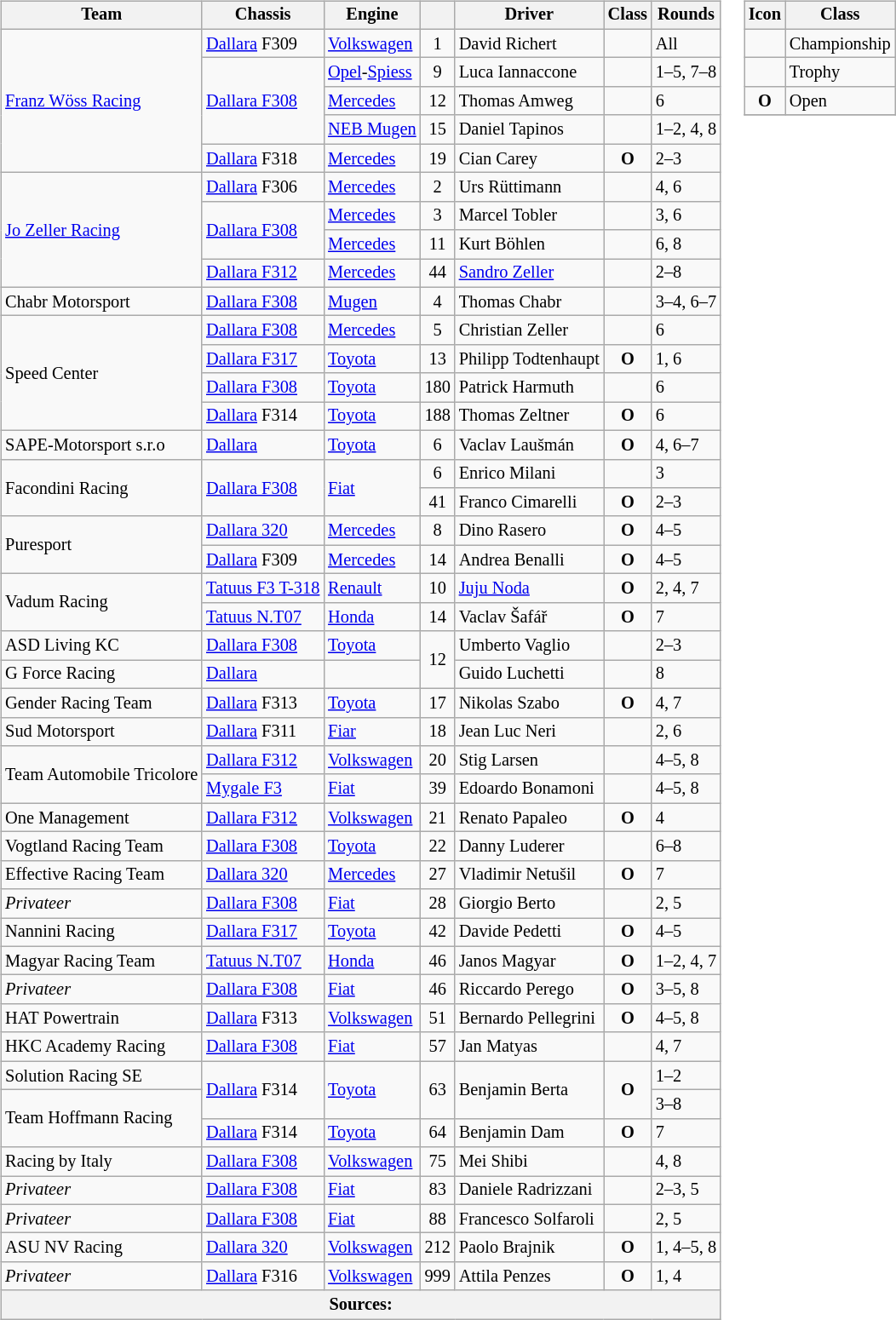<table>
<tr>
<td><br><table class="wikitable" style="font-size: 85%;">
<tr>
<th>Team</th>
<th>Chassis</th>
<th>Engine</th>
<th></th>
<th>Driver</th>
<th>Class</th>
<th>Rounds</th>
</tr>
<tr>
<td rowspan=5> <a href='#'>Franz Wöss Racing</a></td>
<td><a href='#'>Dallara</a> F309</td>
<td><a href='#'>Volkswagen</a></td>
<td align="center">1</td>
<td> David Richert</td>
<td align="center"></td>
<td>All</td>
</tr>
<tr>
<td rowspan="3"><a href='#'>Dallara F308</a></td>
<td><a href='#'>Opel</a>-<a href='#'>Spiess</a></td>
<td align="center">9</td>
<td> Luca Iannaccone</td>
<td align="center"></td>
<td>1–5, 7–8</td>
</tr>
<tr>
<td><a href='#'>Mercedes</a></td>
<td align="center">12</td>
<td> Thomas Amweg</td>
<td align="center"></td>
<td>6</td>
</tr>
<tr>
<td><a href='#'>NEB Mugen</a></td>
<td align="center">15</td>
<td> Daniel Tapinos</td>
<td align="center"></td>
<td>1–2, 4, 8</td>
</tr>
<tr>
<td><a href='#'>Dallara</a> F318</td>
<td><a href='#'>Mercedes</a></td>
<td align="center">19</td>
<td> Cian Carey</td>
<td align="center"><strong><span>O</span></strong></td>
<td>2–3</td>
</tr>
<tr>
<td rowspan=4> <a href='#'>Jo Zeller Racing</a></td>
<td><a href='#'>Dallara</a> F306</td>
<td><a href='#'>Mercedes</a></td>
<td align="center">2</td>
<td> Urs Rüttimann</td>
<td align=center></td>
<td>4, 6</td>
</tr>
<tr>
<td rowspan="2"><a href='#'>Dallara F308</a></td>
<td><a href='#'>Mercedes</a></td>
<td align="center">3</td>
<td> Marcel Tobler</td>
<td align=center></td>
<td>3, 6</td>
</tr>
<tr>
<td><a href='#'>Mercedes</a></td>
<td align="center">11</td>
<td> Kurt Böhlen</td>
<td align="center"></td>
<td>6, 8</td>
</tr>
<tr>
<td><a href='#'>Dallara F312</a></td>
<td><a href='#'>Mercedes</a></td>
<td align="center">44</td>
<td> <a href='#'>Sandro Zeller</a></td>
<td align="center"></td>
<td>2–8</td>
</tr>
<tr>
<td> Chabr Motorsport</td>
<td><a href='#'>Dallara F308</a></td>
<td><a href='#'>Mugen</a></td>
<td align="center">4</td>
<td> Thomas Chabr</td>
<td align="center"></td>
<td>3–4, 6–7</td>
</tr>
<tr>
<td rowspan=4> Speed Center</td>
<td><a href='#'>Dallara F308</a></td>
<td><a href='#'>Mercedes</a></td>
<td align="center">5</td>
<td> Christian Zeller</td>
<td align="center"></td>
<td>6</td>
</tr>
<tr>
<td><a href='#'>Dallara F317</a></td>
<td><a href='#'>Toyota</a></td>
<td align="center">13</td>
<td> Philipp Todtenhaupt</td>
<td align="center"><strong><span>O</span></strong></td>
<td>1, 6</td>
</tr>
<tr>
<td><a href='#'>Dallara F308</a></td>
<td><a href='#'>Toyota</a></td>
<td align="center">180</td>
<td> Patrick Harmuth</td>
<td align="center"></td>
<td>6</td>
</tr>
<tr>
<td><a href='#'>Dallara</a> F314</td>
<td><a href='#'>Toyota</a></td>
<td align="center">188</td>
<td> Thomas Zeltner</td>
<td align="center"><strong><span>O</span></strong></td>
<td>6</td>
</tr>
<tr>
<td> SAPE-Motorsport s.r.o</td>
<td><a href='#'>Dallara</a></td>
<td><a href='#'>Toyota</a></td>
<td align="center">6</td>
<td> Vaclav Laušmán</td>
<td align="center"><strong><span>O</span></strong></td>
<td>4, 6–7</td>
</tr>
<tr>
<td rowspan=2> Facondini Racing</td>
<td rowspan=2><a href='#'>Dallara F308</a></td>
<td rowspan=2><a href='#'>Fiat</a></td>
<td align="center">6</td>
<td> Enrico Milani</td>
<td align="center"></td>
<td>3</td>
</tr>
<tr>
<td align="center">41</td>
<td> Franco Cimarelli</td>
<td align="center"><strong><span>O</span></strong></td>
<td>2–3</td>
</tr>
<tr>
<td rowspan=2> Puresport</td>
<td><a href='#'>Dallara 320</a></td>
<td><a href='#'>Mercedes</a></td>
<td align="center">8</td>
<td> Dino Rasero</td>
<td align="center"><strong><span>O</span></strong></td>
<td>4–5</td>
</tr>
<tr>
<td><a href='#'>Dallara</a> F309</td>
<td><a href='#'>Mercedes</a></td>
<td align="center">14</td>
<td> Andrea Benalli</td>
<td align="center"><strong><span>O</span></strong></td>
<td>4–5</td>
</tr>
<tr>
<td rowspan="2"> Vadum Racing</td>
<td><a href='#'>Tatuus F3 T-318</a></td>
<td><a href='#'>Renault</a></td>
<td align="center">10</td>
<td> <a href='#'>Juju Noda</a></td>
<td align="center"><strong><span>O</span></strong></td>
<td>2, 4, 7</td>
</tr>
<tr>
<td><a href='#'>Tatuus N.T07</a></td>
<td><a href='#'>Honda</a></td>
<td align="center">14</td>
<td> Vaclav Šafář</td>
<td align="center"><strong><span>O</span></strong></td>
<td>7</td>
</tr>
<tr>
<td> ASD Living KC</td>
<td><a href='#'>Dallara F308</a></td>
<td><a href='#'>Toyota</a></td>
<td rowspan="2" align="center">12</td>
<td> Umberto Vaglio</td>
<td align="center"></td>
<td>2–3</td>
</tr>
<tr>
<td> G Force Racing</td>
<td><a href='#'>Dallara</a></td>
<td></td>
<td> Guido Luchetti</td>
<td align="center"></td>
<td>8</td>
</tr>
<tr>
<td> Gender Racing Team</td>
<td><a href='#'>Dallara</a> F313</td>
<td><a href='#'>Toyota</a></td>
<td align="center">17</td>
<td> Nikolas Szabo</td>
<td align="center"><strong><span>O</span></strong></td>
<td>4, 7</td>
</tr>
<tr>
<td> Sud Motorsport</td>
<td><a href='#'>Dallara</a> F311</td>
<td><a href='#'>Fiar</a></td>
<td align="center">18</td>
<td> Jean Luc Neri</td>
<td align="center"></td>
<td>2, 6</td>
</tr>
<tr>
<td rowspan=2> Team Automobile Tricolore</td>
<td><a href='#'>Dallara F312</a></td>
<td><a href='#'>Volkswagen</a></td>
<td align="center">20</td>
<td> Stig Larsen</td>
<td align="center"></td>
<td>4–5, 8</td>
</tr>
<tr>
<td><a href='#'>Mygale F3</a></td>
<td><a href='#'>Fiat</a></td>
<td align="center">39</td>
<td> Edoardo Bonamoni</td>
<td align="center"></td>
<td>4–5, 8</td>
</tr>
<tr>
<td> One Management</td>
<td><a href='#'>Dallara F312</a></td>
<td><a href='#'>Volkswagen</a></td>
<td align="center">21</td>
<td> Renato Papaleo</td>
<td align="center"><strong><span>O</span></strong></td>
<td>4</td>
</tr>
<tr>
<td> Vogtland Racing Team</td>
<td><a href='#'>Dallara F308</a></td>
<td><a href='#'>Toyota</a></td>
<td align="center">22</td>
<td> Danny Luderer</td>
<td align="center"></td>
<td>6–8</td>
</tr>
<tr>
<td> Effective Racing Team</td>
<td><a href='#'>Dallara 320</a></td>
<td><a href='#'>Mercedes</a></td>
<td align="center">27</td>
<td> Vladimir Netušil</td>
<td align="center"><strong><span>O</span></strong></td>
<td>7</td>
</tr>
<tr>
<td><em>Privateer</em></td>
<td><a href='#'>Dallara F308</a></td>
<td><a href='#'>Fiat</a></td>
<td align="center">28</td>
<td> Giorgio Berto</td>
<td align="center"></td>
<td>2, 5</td>
</tr>
<tr>
<td> Nannini Racing</td>
<td><a href='#'>Dallara F317</a></td>
<td><a href='#'>Toyota</a></td>
<td align="center">42</td>
<td> Davide Pedetti</td>
<td align="center"><strong><span>O</span></strong></td>
<td>4–5</td>
</tr>
<tr>
<td> Magyar Racing Team</td>
<td><a href='#'>Tatuus N.T07</a></td>
<td><a href='#'>Honda</a></td>
<td align="center">46</td>
<td> Janos Magyar</td>
<td align="center"><strong><span>O</span></strong></td>
<td>1–2, 4, 7</td>
</tr>
<tr>
<td><em>Privateer</em></td>
<td><a href='#'>Dallara F308</a></td>
<td><a href='#'>Fiat</a></td>
<td align="center">46</td>
<td> Riccardo Perego</td>
<td align="center"><strong><span>O</span></strong></td>
<td>3–5, 8</td>
</tr>
<tr>
<td> HAT Powertrain</td>
<td><a href='#'>Dallara</a> F313</td>
<td><a href='#'>Volkswagen</a></td>
<td align="center">51</td>
<td> Bernardo Pellegrini</td>
<td align="center"><strong><span>O</span></strong></td>
<td>4–5, 8</td>
</tr>
<tr>
<td> HKC Academy Racing</td>
<td><a href='#'>Dallara F308</a></td>
<td><a href='#'>Fiat</a></td>
<td align="center">57</td>
<td> Jan Matyas</td>
<td align="center"></td>
<td>4, 7</td>
</tr>
<tr>
<td> Solution Racing SE</td>
<td rowspan="2"><a href='#'>Dallara</a> F314</td>
<td rowspan="2"><a href='#'>Toyota</a></td>
<td rowspan="2" align="center">63</td>
<td rowspan="2"> Benjamin Berta</td>
<td rowspan="2" align="center"><strong><span>O</span></strong></td>
<td>1–2</td>
</tr>
<tr>
<td rowspan="2"> Team Hoffmann Racing</td>
<td>3–8</td>
</tr>
<tr>
<td><a href='#'>Dallara</a> F314</td>
<td><a href='#'>Toyota</a></td>
<td align="center">64</td>
<td> Benjamin Dam</td>
<td align="center"><strong><span>O</span></strong></td>
<td>7</td>
</tr>
<tr>
<td> Racing by Italy</td>
<td><a href='#'>Dallara F308</a></td>
<td><a href='#'>Volkswagen</a></td>
<td align="center">75</td>
<td> Mei Shibi</td>
<td align="center"></td>
<td>4, 8</td>
</tr>
<tr>
<td><em>Privateer</em></td>
<td><a href='#'>Dallara F308</a></td>
<td><a href='#'>Fiat</a></td>
<td align="center">83</td>
<td> Daniele Radrizzani</td>
<td align="center"></td>
<td>2–3, 5</td>
</tr>
<tr>
<td><em>Privateer</em></td>
<td><a href='#'>Dallara F308</a></td>
<td><a href='#'>Fiat</a></td>
<td align="center">88</td>
<td> Francesco Solfaroli</td>
<td align="center"></td>
<td>2, 5</td>
</tr>
<tr>
<td> ASU NV Racing</td>
<td><a href='#'>Dallara 320</a></td>
<td><a href='#'>Volkswagen</a></td>
<td align="center">212</td>
<td> Paolo Brajnik</td>
<td align="center"><strong><span>O</span></strong></td>
<td>1, 4–5, 8</td>
</tr>
<tr>
<td><em>Privateer</em></td>
<td><a href='#'>Dallara</a> F316</td>
<td><a href='#'>Volkswagen</a></td>
<td align="center">999</td>
<td> Attila Penzes</td>
<td align="center"><strong><span>O</span></strong></td>
<td>1, 4</td>
</tr>
<tr>
<th colspan=7>Sources:</th>
</tr>
</table>
</td>
<td valign="top"><br><table class="wikitable" style="font-size: 85%;">
<tr>
<th>Icon</th>
<th>Class</th>
</tr>
<tr>
<td align=center></td>
<td>Championship</td>
</tr>
<tr>
<td align=center></td>
<td>Trophy</td>
</tr>
<tr>
<td align=center><strong><span>O</span></strong></td>
<td>Open</td>
</tr>
<tr>
</tr>
</table>
</td>
</tr>
</table>
